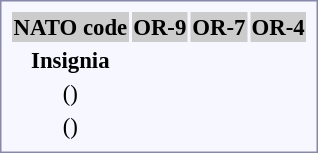<table style="border:1px solid #8888aa; background-color:#f7f8ff; padding:5px; font-size:95%; margin: 0px 12px 12px 0px;">
<tr style="background-color:#CCCCCC;text-align:center;">
<th>NATO code</th>
<th>OR-9</th>
<th>OR-7</th>
<th colspan=2>OR-4</th>
</tr>
<tr style="text-align:center;">
<th>Insignia</th>
<td></td>
<td></td>
<td></td>
<td></td>
</tr>
<tr style="text-align:center;">
<td>()</td>
<td></td>
<td></td>
<td></td>
<td></td>
</tr>
<tr style="text-align:center;">
<td>()</td>
<td></td>
<td></td>
<td></td>
<td></td>
</tr>
</table>
